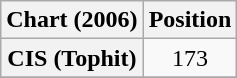<table class="wikitable plainrowheaders" style="text-align:center;">
<tr>
<th scope="col">Chart (2006)</th>
<th scope="col">Position</th>
</tr>
<tr>
<th scope="row">CIS (Tophit)</th>
<td>173</td>
</tr>
<tr>
</tr>
</table>
